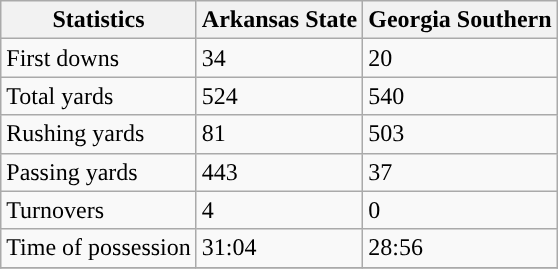<table class="wikitable">
<tr>
<th>Statistics</th>
<th>Arkansas State</th>
<th>Georgia Southern</th>
</tr>
<tr>
<td>First downs</td>
<td>34</td>
<td>20</td>
</tr>
<tr>
<td>Total yards</td>
<td>524</td>
<td>540</td>
</tr>
<tr>
<td>Rushing yards</td>
<td>81</td>
<td>503</td>
</tr>
<tr>
<td>Passing yards</td>
<td>443</td>
<td>37</td>
</tr>
<tr>
<td>Turnovers</td>
<td>4</td>
<td>0</td>
</tr>
<tr>
<td>Time of possession</td>
<td>31:04</td>
<td>28:56</td>
</tr>
<tr>
</tr>
</table>
